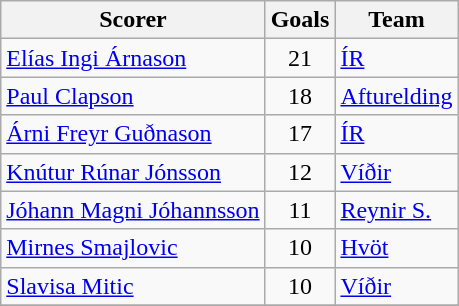<table class="wikitable">
<tr>
<th>Scorer</th>
<th>Goals</th>
<th>Team</th>
</tr>
<tr>
<td> <a href='#'>Elías Ingi Árnason</a></td>
<td align=center>21</td>
<td><a href='#'>ÍR</a></td>
</tr>
<tr>
<td> <a href='#'>Paul Clapson</a></td>
<td align=center>18</td>
<td><a href='#'>Afturelding</a></td>
</tr>
<tr>
<td> <a href='#'>Árni Freyr Guðnason</a></td>
<td align=center>17</td>
<td><a href='#'>ÍR</a></td>
</tr>
<tr>
<td> <a href='#'>Knútur Rúnar Jónsson</a></td>
<td align=center>12</td>
<td><a href='#'>Víðir</a></td>
</tr>
<tr>
<td> <a href='#'>Jóhann Magni Jóhannsson</a></td>
<td align=center>11</td>
<td><a href='#'>Reynir S.</a></td>
</tr>
<tr>
<td> <a href='#'>Mirnes Smajlovic</a></td>
<td align=center>10</td>
<td><a href='#'>Hvöt</a></td>
</tr>
<tr>
<td> <a href='#'>Slavisa Mitic</a></td>
<td align=center>10</td>
<td><a href='#'>Víðir</a></td>
</tr>
<tr>
</tr>
</table>
